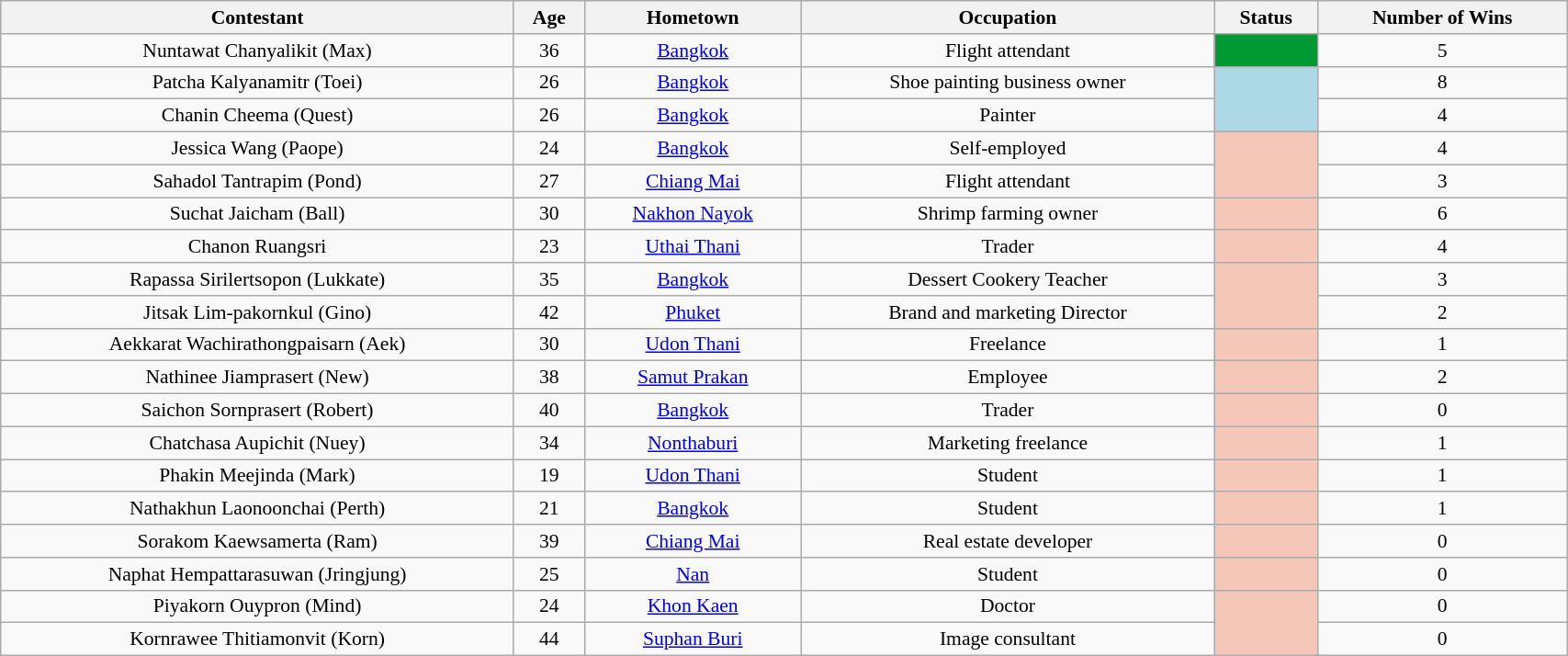<table class="wikitable sortable" style="text-align:center; font-size:90%; width:90%;">
<tr style="background:#C1D8FF;">
<th>Contestant</th>
<th>Age</th>
<th>Hometown</th>
<th>Occupation</th>
<th>Status</th>
<th>Number of Wins</th>
</tr>
<tr>
<td>Nuntawat Chanyalikit (Max)</td>
<td>36</td>
<td><a href='#'>Bangkok</a></td>
<td>Flight attendant</td>
<td bgcolor=009933><span> </span></td>
<td>5</td>
</tr>
<tr>
<td>Patcha Kalyanamitr (Toei)</td>
<td>26</td>
<td><a href='#'>Bangkok</a></td>
<td>Shoe painting business owner</td>
<td rowspan="2" bgcolor=lightblue></td>
<td>8</td>
</tr>
<tr>
<td>Chanin Cheema (Quest)</td>
<td>26</td>
<td><a href='#'>Bangkok</a></td>
<td>Painter</td>
<td>4</td>
</tr>
<tr>
<td>Jessica Wang (Paope)</td>
<td>24</td>
<td><a href='#'>Bangkok</a></td>
<td>Self-employed</td>
<td rowspan="2" bgcolor=F4C7B8></td>
<td>4</td>
</tr>
<tr>
<td>Sahadol Tantrapim (Pond)</td>
<td>27</td>
<td><a href='#'>Chiang Mai</a></td>
<td>Flight attendant</td>
<td>3</td>
</tr>
<tr>
<td>Suchat Jaicham (Ball)</td>
<td>30</td>
<td><a href='#'>Nakhon Nayok</a></td>
<td>Shrimp farming owner</td>
<td bgcolor=F4C7B8></td>
<td>6</td>
</tr>
<tr>
<td>Chanon Ruangsri</td>
<td>23</td>
<td><a href='#'>Uthai Thani</a></td>
<td>Trader</td>
<td bgcolor=F4C7B8></td>
<td>4</td>
</tr>
<tr>
<td>Rapassa Sirilertsopon (Lukkate)</td>
<td>35</td>
<td><a href='#'>Bangkok</a></td>
<td>Dessert Cookery Teacher</td>
<td rowspan="2" bgcolor=F4C7B8></td>
<td>3</td>
</tr>
<tr>
<td>Jitsak Lim-pakornkul (Gino)</td>
<td>42</td>
<td><a href='#'>Phuket</a></td>
<td>Brand and marketing Director</td>
<td>2</td>
</tr>
<tr>
<td>Aekkarat Wachirathongpaisarn (Aek)</td>
<td>30</td>
<td><a href='#'>Udon Thani</a></td>
<td>Freelance</td>
<td bgcolor=F4C7B8></td>
<td>1</td>
</tr>
<tr>
<td>Nathinee Jiamprasert (New)</td>
<td>38</td>
<td><a href='#'>Samut Prakan</a></td>
<td>Employee</td>
<td bgcolor=F4C7B8></td>
<td>2</td>
</tr>
<tr>
<td>Saichon Sornprasert (Robert)</td>
<td>40</td>
<td><a href='#'>Bangkok</a></td>
<td>Trader</td>
<td bgcolor=F4C7B8></td>
<td>0</td>
</tr>
<tr>
<td>Chatchasa Aupichit (Nuey)</td>
<td>34</td>
<td><a href='#'>Nonthaburi</a></td>
<td>Marketing freelance</td>
<td bgcolor=F4C7B8></td>
<td>1</td>
</tr>
<tr>
<td>Phakin Meejinda (Mark)</td>
<td>19</td>
<td><a href='#'>Udon Thani</a></td>
<td>Student</td>
<td bgcolor=F4C7B8></td>
<td>1</td>
</tr>
<tr>
<td>Nathakhun Laonoonchai (Perth)</td>
<td>21</td>
<td><a href='#'>Bangkok</a></td>
<td>Student</td>
<td bgcolor=F4C7B8></td>
<td>1</td>
</tr>
<tr>
<td>Sorakom Kaewsamerta (Ram)</td>
<td>39</td>
<td><a href='#'>Chiang Mai</a></td>
<td>Real estate developer</td>
<td bgcolor=F4C7B8></td>
<td>0</td>
</tr>
<tr>
<td>Naphat Hempattarasuwan (Jringjung)</td>
<td>25</td>
<td><a href='#'>Nan</a></td>
<td>Student</td>
<td bgcolor=F4C7B8></td>
<td>0</td>
</tr>
<tr>
<td>Piyakorn Ouypron (Mind)</td>
<td>24</td>
<td><a href='#'>Khon Kaen</a></td>
<td>Doctor</td>
<td rowspan="2" bgcolor=F4C7B8></td>
<td>0</td>
</tr>
<tr>
<td>Kornrawee Thitiamonvit (Korn)</td>
<td>44</td>
<td><a href='#'>Suphan Buri</a></td>
<td>Image consultant</td>
<td>0</td>
</tr>
</table>
